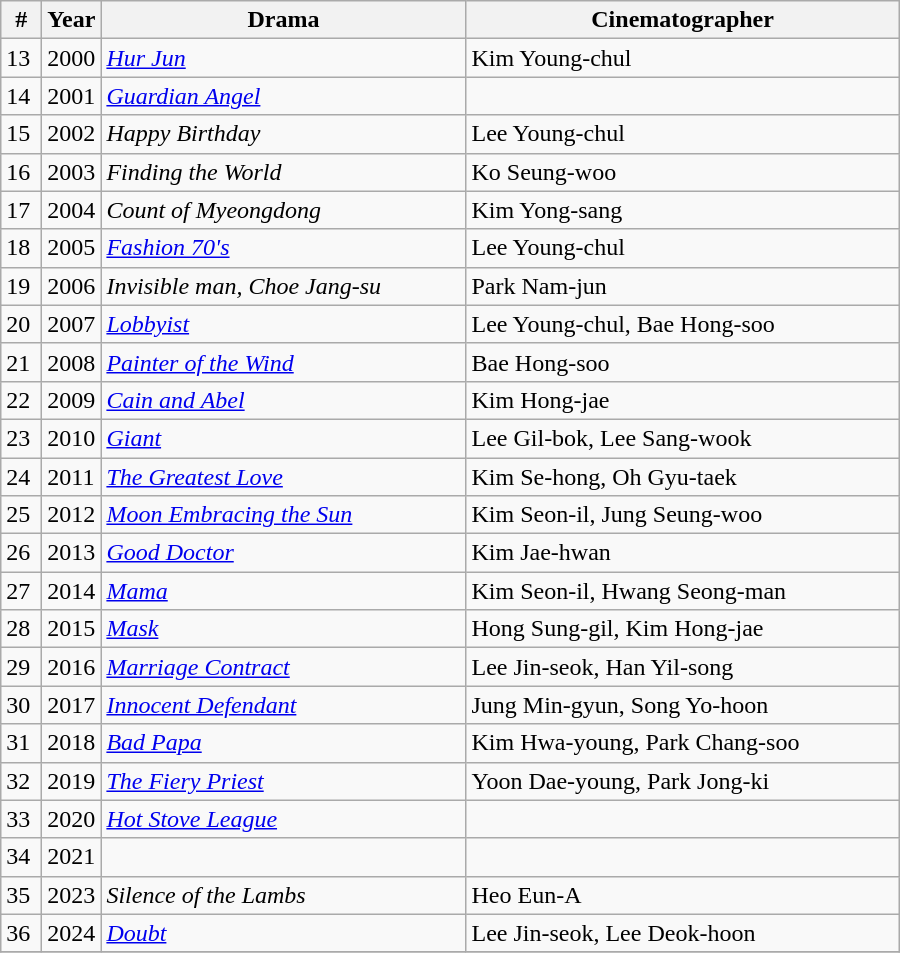<table class="wikitable" style="width:600px">
<tr>
<th width=20>#</th>
<th width=30>Year</th>
<th>Drama</th>
<th>Cinematographer</th>
</tr>
<tr>
<td>13</td>
<td>2000</td>
<td><em><a href='#'>Hur Jun</a></em></td>
<td>Kim Young-chul</td>
</tr>
<tr>
<td>14</td>
<td>2001</td>
<td><em><a href='#'>Guardian Angel</a></em></td>
<td></td>
</tr>
<tr>
<td>15</td>
<td>2002</td>
<td><em>Happy Birthday</em></td>
<td>Lee Young-chul</td>
</tr>
<tr>
<td>16</td>
<td>2003</td>
<td><em>Finding the World</em></td>
<td>Ko Seung-woo</td>
</tr>
<tr>
<td>17</td>
<td>2004</td>
<td><em>Count of Myeongdong</em></td>
<td>Kim Yong-sang</td>
</tr>
<tr>
<td>18</td>
<td>2005</td>
<td><em><a href='#'>Fashion 70's</a></em></td>
<td>Lee Young-chul</td>
</tr>
<tr>
<td>19</td>
<td>2006</td>
<td><em>Invisible man, Choe Jang-su</em></td>
<td>Park Nam-jun</td>
</tr>
<tr>
<td>20</td>
<td>2007</td>
<td><em><a href='#'>Lobbyist</a></em></td>
<td>Lee Young-chul, Bae Hong-soo</td>
</tr>
<tr>
<td>21</td>
<td>2008</td>
<td><em><a href='#'>Painter of the Wind</a></em></td>
<td>Bae Hong-soo</td>
</tr>
<tr>
<td>22</td>
<td>2009</td>
<td><em><a href='#'>Cain and Abel</a></em></td>
<td>Kim Hong-jae</td>
</tr>
<tr>
<td>23</td>
<td>2010</td>
<td><em><a href='#'>Giant</a></em></td>
<td>Lee Gil-bok, Lee Sang-wook</td>
</tr>
<tr>
<td>24</td>
<td>2011</td>
<td><em><a href='#'>The Greatest Love</a></em></td>
<td>Kim Se-hong, Oh Gyu-taek</td>
</tr>
<tr>
<td>25</td>
<td>2012</td>
<td><em><a href='#'>Moon Embracing the Sun</a></em></td>
<td>Kim Seon-il, Jung Seung-woo</td>
</tr>
<tr>
<td>26</td>
<td>2013</td>
<td><em><a href='#'>Good Doctor</a></em></td>
<td>Kim Jae-hwan</td>
</tr>
<tr>
<td>27</td>
<td>2014</td>
<td><em><a href='#'>Mama</a></em></td>
<td>Kim Seon-il, Hwang Seong-man</td>
</tr>
<tr>
<td>28</td>
<td>2015</td>
<td><em><a href='#'>Mask</a></em></td>
<td>Hong Sung-gil, Kim Hong-jae</td>
</tr>
<tr>
<td>29</td>
<td>2016</td>
<td><em><a href='#'>Marriage Contract</a></em></td>
<td>Lee Jin-seok, Han Yil-song</td>
</tr>
<tr>
<td>30</td>
<td>2017</td>
<td><em><a href='#'>Innocent Defendant</a></em></td>
<td>Jung Min-gyun, Song Yo-hoon</td>
</tr>
<tr>
<td>31</td>
<td>2018</td>
<td><em><a href='#'>Bad Papa</a></em></td>
<td>Kim Hwa-young, Park Chang-soo</td>
</tr>
<tr>
<td>32</td>
<td>2019</td>
<td><em><a href='#'>The Fiery Priest</a></em></td>
<td>Yoon Dae-young, Park Jong-ki</td>
</tr>
<tr>
<td>33</td>
<td>2020</td>
<td><em><a href='#'>Hot Stove League</a></em></td>
<td></td>
</tr>
<tr>
<td>34</td>
<td>2021</td>
<td></td>
<td></td>
</tr>
<tr>
<td>35</td>
<td>2023</td>
<td><em>Silence of the Lambs</em></td>
<td>Heo Eun-A</td>
</tr>
<tr>
<td>36</td>
<td>2024</td>
<td><em><a href='#'>Doubt</a></em></td>
<td>Lee Jin-seok, Lee Deok-hoon</td>
</tr>
<tr>
</tr>
</table>
